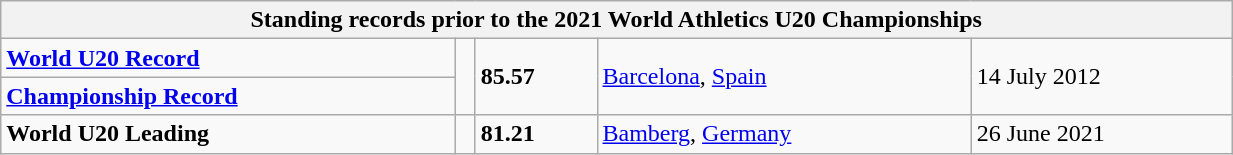<table class="wikitable" width=65%>
<tr>
<th colspan=5>Standing records prior to the 2021 World Athletics U20 Championships</th>
</tr>
<tr>
<td><strong><a href='#'>World U20 Record</a></strong></td>
<td rowspan=2></td>
<td rowspan=2><strong>85.57</strong></td>
<td rowspan=2><a href='#'>Barcelona</a>, <a href='#'>Spain</a></td>
<td rowspan=2>14 July 2012</td>
</tr>
<tr>
<td><strong><a href='#'>Championship Record</a></strong></td>
</tr>
<tr>
<td><strong>World U20 Leading</strong></td>
<td></td>
<td><strong>81.21</strong></td>
<td><a href='#'>Bamberg</a>, <a href='#'>Germany</a></td>
<td>26 June 2021</td>
</tr>
</table>
